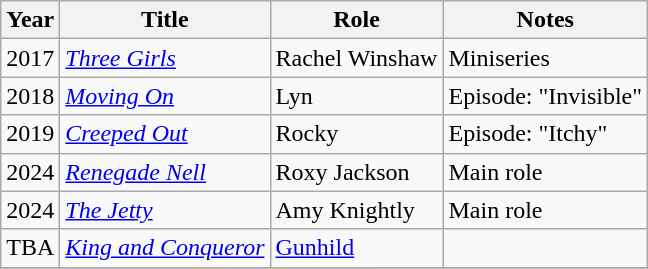<table class="wikitable sortable">
<tr>
<th>Year</th>
<th>Title</th>
<th>Role</th>
<th class="unsortable">Notes</th>
</tr>
<tr>
<td>2017</td>
<td><em><a href='#'>Three Girls</a></em></td>
<td>Rachel Winshaw</td>
<td>Miniseries</td>
</tr>
<tr>
<td>2018</td>
<td><em><a href='#'>Moving On</a></em></td>
<td>Lyn</td>
<td>Episode: "Invisible"</td>
</tr>
<tr>
<td>2019</td>
<td><em><a href='#'>Creeped Out</a></em></td>
<td>Rocky</td>
<td>Episode: "Itchy"</td>
</tr>
<tr>
<td>2024</td>
<td><em><a href='#'>Renegade Nell</a></em></td>
<td>Roxy Jackson</td>
<td>Main role</td>
</tr>
<tr>
<td>2024</td>
<td><em><a href='#'>The Jetty</a></em></td>
<td>Amy Knightly</td>
<td>Main role</td>
</tr>
<tr>
<td>TBA</td>
<td><em><a href='#'>King and Conqueror</a></em></td>
<td><a href='#'>Gunhild</a></td>
<td></td>
</tr>
<tr>
</tr>
</table>
